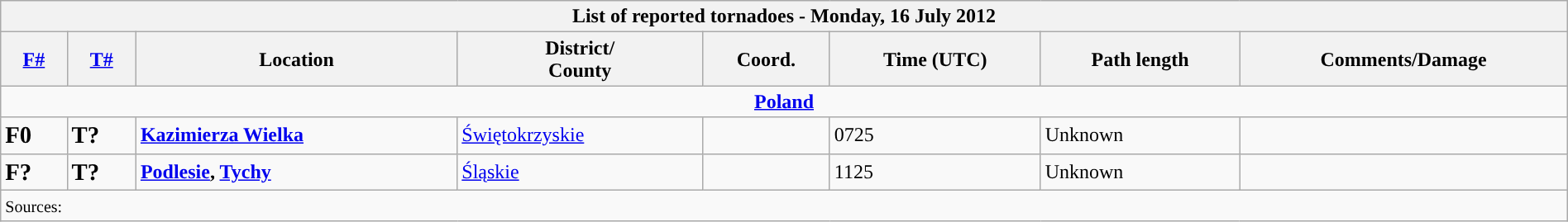<table class="wikitable collapsible" width="100%">
<tr>
<th colspan="8">List of reported tornadoes - Monday, 16 July 2012</th>
</tr>
<tr>
<th><a href='#'>F#</a></th>
<th><a href='#'>T#</a></th>
<th>Location</th>
<th>District/<br>County</th>
<th>Coord.</th>
<th>Time (UTC)</th>
<th>Path length</th>
<th>Comments/Damage</th>
</tr>
<tr>
<td colspan="8" align=center><strong><a href='#'>Poland</a></strong></td>
</tr>
<tr>
<td><big><strong>F0</strong></big></td>
<td><big><strong>T?</strong></big></td>
<td><strong><a href='#'>Kazimierza Wielka</a></strong></td>
<td><a href='#'>Świętokrzyskie</a></td>
<td></td>
<td>0725</td>
<td>Unknown</td>
<td></td>
</tr>
<tr>
<td><big><strong>F?</strong></big></td>
<td><big><strong>T?</strong></big></td>
<td><strong><a href='#'>Podlesie</a>, <a href='#'>Tychy</a></strong></td>
<td><a href='#'>Śląskie</a></td>
<td></td>
<td>1125</td>
<td>Unknown</td>
<td></td>
</tr>
<tr>
<td colspan="8"><small>Sources:  </small></td>
</tr>
</table>
